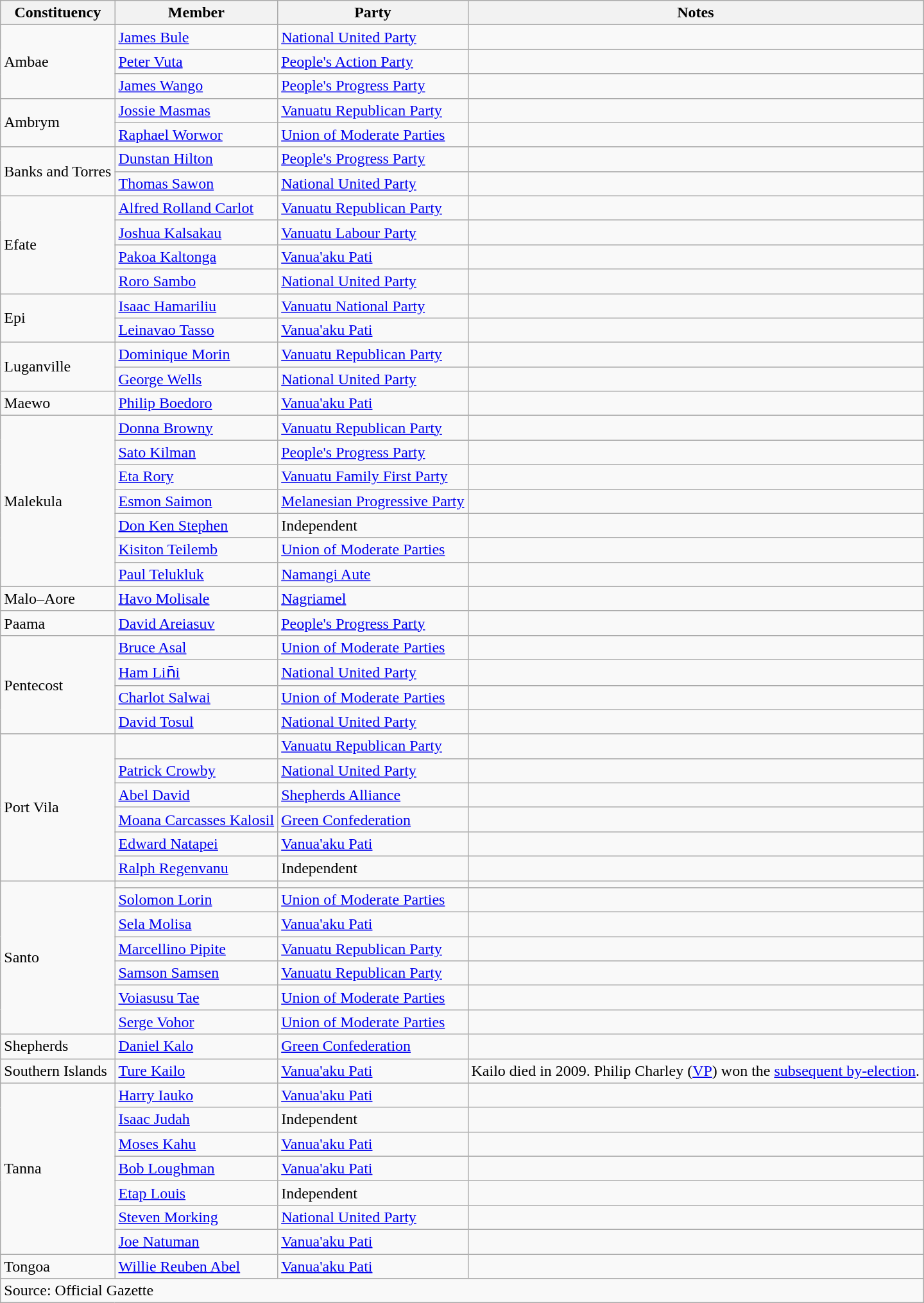<table class="wikitable sortable">
<tr>
<th>Constituency</th>
<th>Member</th>
<th>Party</th>
<th>Notes</th>
</tr>
<tr>
<td rowspan=3>Ambae</td>
<td><a href='#'>James Bule</a></td>
<td><a href='#'>National United Party</a></td>
<td></td>
</tr>
<tr>
<td><a href='#'>Peter Vuta</a></td>
<td><a href='#'>People's Action Party</a></td>
<td></td>
</tr>
<tr>
<td><a href='#'>James Wango</a></td>
<td><a href='#'>People's Progress Party</a></td>
<td></td>
</tr>
<tr>
<td rowspan=2>Ambrym</td>
<td><a href='#'>Jossie Masmas</a></td>
<td><a href='#'>Vanuatu Republican Party</a></td>
<td></td>
</tr>
<tr>
<td><a href='#'>Raphael Worwor</a></td>
<td><a href='#'>Union of Moderate Parties</a></td>
<td></td>
</tr>
<tr>
<td rowspan=2>Banks and Torres</td>
<td><a href='#'>Dunstan Hilton</a></td>
<td><a href='#'>People's Progress Party</a></td>
<td></td>
</tr>
<tr>
<td><a href='#'>Thomas Sawon</a></td>
<td><a href='#'>National United Party</a></td>
<td></td>
</tr>
<tr>
<td rowspan=4>Efate</td>
<td><a href='#'>Alfred Rolland Carlot</a></td>
<td><a href='#'>Vanuatu Republican Party</a></td>
<td></td>
</tr>
<tr>
<td><a href='#'>Joshua Kalsakau</a></td>
<td><a href='#'>Vanuatu Labour Party</a></td>
<td></td>
</tr>
<tr>
<td><a href='#'>Pakoa Kaltonga</a></td>
<td><a href='#'>Vanua'aku Pati</a></td>
<td></td>
</tr>
<tr>
<td><a href='#'>Roro Sambo</a></td>
<td><a href='#'>National United Party</a></td>
<td></td>
</tr>
<tr>
<td rowspan=2>Epi</td>
<td><a href='#'>Isaac Hamariliu</a></td>
<td><a href='#'>Vanuatu National Party</a></td>
<td></td>
</tr>
<tr>
<td><a href='#'>Leinavao Tasso</a></td>
<td><a href='#'>Vanua'aku Pati</a></td>
<td></td>
</tr>
<tr>
<td rowspan=2>Luganville</td>
<td><a href='#'>Dominique Morin</a></td>
<td><a href='#'>Vanuatu Republican Party</a></td>
<td></td>
</tr>
<tr>
<td><a href='#'>George Wells</a></td>
<td><a href='#'>National United Party</a></td>
<td></td>
</tr>
<tr>
<td>Maewo</td>
<td><a href='#'>Philip Boedoro</a></td>
<td><a href='#'>Vanua'aku Pati</a></td>
<td></td>
</tr>
<tr>
<td rowspan=7>Malekula</td>
<td><a href='#'>Donna Browny</a></td>
<td><a href='#'>Vanuatu Republican Party</a></td>
<td></td>
</tr>
<tr>
<td><a href='#'>Sato Kilman</a></td>
<td><a href='#'>People's Progress Party</a></td>
<td></td>
</tr>
<tr>
<td><a href='#'>Eta Rory</a></td>
<td><a href='#'>Vanuatu Family First Party</a></td>
<td></td>
</tr>
<tr>
<td><a href='#'>Esmon Saimon</a></td>
<td><a href='#'>Melanesian Progressive Party</a></td>
<td></td>
</tr>
<tr>
<td><a href='#'>Don Ken Stephen</a></td>
<td>Independent</td>
<td></td>
</tr>
<tr>
<td><a href='#'>Kisiton Teilemb</a></td>
<td><a href='#'>Union of Moderate Parties</a></td>
<td></td>
</tr>
<tr>
<td><a href='#'>Paul Telukluk</a></td>
<td><a href='#'>Namangi Aute</a></td>
<td></td>
</tr>
<tr>
<td>Malo–Aore</td>
<td><a href='#'>Havo Molisale</a></td>
<td><a href='#'>Nagriamel</a></td>
<td></td>
</tr>
<tr>
<td>Paama</td>
<td><a href='#'>David Areiasuv</a></td>
<td><a href='#'>People's Progress Party</a></td>
<td></td>
</tr>
<tr>
<td rowspan=4>Pentecost</td>
<td><a href='#'>Bruce Asal</a></td>
<td><a href='#'>Union of Moderate Parties</a></td>
<td></td>
</tr>
<tr>
<td><a href='#'>Ham Lin̄i</a></td>
<td><a href='#'>National United Party</a></td>
<td></td>
</tr>
<tr>
<td><a href='#'>Charlot Salwai</a></td>
<td><a href='#'>Union of Moderate Parties</a></td>
<td></td>
</tr>
<tr>
<td><a href='#'>David Tosul</a></td>
<td><a href='#'>National United Party</a></td>
<td></td>
</tr>
<tr>
<td rowspan=6>Port Vila</td>
<td></td>
<td><a href='#'>Vanuatu Republican Party</a></td>
<td></td>
</tr>
<tr>
<td><a href='#'>Patrick Crowby</a></td>
<td><a href='#'>National United Party</a></td>
<td></td>
</tr>
<tr>
<td><a href='#'>Abel David</a></td>
<td><a href='#'>Shepherds Alliance</a></td>
<td></td>
</tr>
<tr>
<td><a href='#'>Moana Carcasses Kalosil</a></td>
<td><a href='#'>Green Confederation</a></td>
<td></td>
</tr>
<tr>
<td><a href='#'>Edward Natapei</a></td>
<td><a href='#'>Vanua'aku Pati</a></td>
<td></td>
</tr>
<tr>
<td><a href='#'>Ralph Regenvanu</a></td>
<td>Independent</td>
<td></td>
</tr>
<tr>
<td rowspan=7>Santo</td>
<td></td>
<td></td>
<td></td>
</tr>
<tr>
<td><a href='#'>Solomon Lorin</a></td>
<td><a href='#'>Union of Moderate Parties</a></td>
<td></td>
</tr>
<tr>
<td><a href='#'>Sela Molisa</a></td>
<td><a href='#'>Vanua'aku Pati</a></td>
<td></td>
</tr>
<tr>
<td><a href='#'>Marcellino Pipite</a></td>
<td><a href='#'>Vanuatu Republican Party</a></td>
<td></td>
</tr>
<tr>
<td><a href='#'>Samson Samsen</a></td>
<td><a href='#'>Vanuatu Republican Party</a></td>
<td></td>
</tr>
<tr>
<td><a href='#'>Voiasusu Tae</a></td>
<td><a href='#'>Union of Moderate Parties</a></td>
<td></td>
</tr>
<tr>
<td><a href='#'>Serge Vohor</a></td>
<td><a href='#'>Union of Moderate Parties</a></td>
<td></td>
</tr>
<tr>
<td>Shepherds</td>
<td><a href='#'>Daniel Kalo</a></td>
<td><a href='#'>Green Confederation</a></td>
<td></td>
</tr>
<tr>
<td>Southern Islands</td>
<td><a href='#'>Ture Kailo</a></td>
<td><a href='#'>Vanua'aku Pati</a></td>
<td>Kailo died in 2009. Philip Charley (<a href='#'>VP</a>) won the <a href='#'>subsequent by-election</a>.</td>
</tr>
<tr>
<td rowspan=7>Tanna</td>
<td><a href='#'>Harry Iauko</a></td>
<td><a href='#'>Vanua'aku Pati</a></td>
<td></td>
</tr>
<tr>
<td><a href='#'>Isaac Judah</a></td>
<td>Independent</td>
<td></td>
</tr>
<tr>
<td><a href='#'>Moses Kahu</a></td>
<td><a href='#'>Vanua'aku Pati</a></td>
<td></td>
</tr>
<tr>
<td><a href='#'>Bob Loughman</a></td>
<td><a href='#'>Vanua'aku Pati</a></td>
<td></td>
</tr>
<tr>
<td><a href='#'>Etap Louis</a></td>
<td>Independent</td>
<td></td>
</tr>
<tr>
<td><a href='#'>Steven Morking</a></td>
<td><a href='#'>National United Party</a></td>
<td></td>
</tr>
<tr>
<td><a href='#'>Joe Natuman</a></td>
<td><a href='#'>Vanua'aku Pati</a></td>
<td></td>
</tr>
<tr>
<td>Tongoa</td>
<td><a href='#'>Willie Reuben Abel</a></td>
<td><a href='#'>Vanua'aku Pati</a></td>
<td></td>
</tr>
<tr class=sortbottom>
<td colspan=4 align=left>Source: Official Gazette</td>
</tr>
</table>
